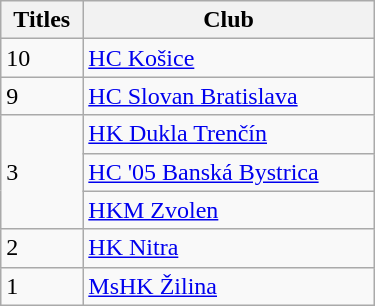<table class="wikitable" style="width:250px;">
<tr>
<th>Titles</th>
<th>Club</th>
</tr>
<tr>
<td>10</td>
<td><a href='#'>HC Košice</a></td>
</tr>
<tr>
<td>9</td>
<td><a href='#'>HC Slovan Bratislava</a></td>
</tr>
<tr>
<td rowspan=3>3</td>
<td><a href='#'>HK Dukla Trenčín</a></td>
</tr>
<tr>
<td><a href='#'>HC '05 Banská Bystrica</a></td>
</tr>
<tr>
<td><a href='#'>HKM Zvolen</a></td>
</tr>
<tr>
<td>2</td>
<td><a href='#'>HK Nitra</a></td>
</tr>
<tr>
<td>1</td>
<td><a href='#'>MsHK Žilina</a></td>
</tr>
</table>
